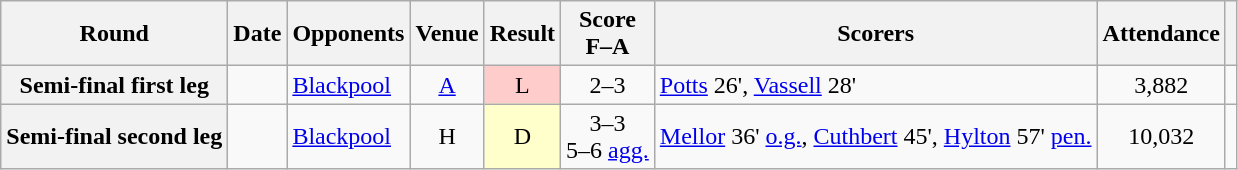<table class="wikitable sortable plainrowheaders" style="text-align: center">
<tr>
<th scope=col>Round</th>
<th scope=col>Date</th>
<th scope=col>Opponents</th>
<th scope=col>Venue</th>
<th scope=col>Result</th>
<th scope=col>Score<br>F–A</th>
<th scope=col class=unsortable>Scorers</th>
<th scope=col>Attendance</th>
<th scope=col class=unsortable></th>
</tr>
<tr>
<th scope=row>Semi-final first leg</th>
<td align=left></td>
<td align=left><a href='#'>Blackpool</a></td>
<td><a href='#'>A</a></td>
<td style=background-color:#FFCCCC>L</td>
<td>2–3</td>
<td align=left><a href='#'>Potts</a> 26', <a href='#'>Vassell</a> 28'</td>
<td>3,882</td>
<td></td>
</tr>
<tr>
<th scope=row>Semi-final second leg</th>
<td align=left></td>
<td align=left><a href='#'>Blackpool</a></td>
<td>H</td>
<td style=background-color:#FFFFCC>D</td>
<td>3–3<br>5–6 <a href='#'>agg.</a></td>
<td align=left><a href='#'>Mellor</a> 36' <a href='#'>o.g.</a>, <a href='#'>Cuthbert</a> 45', <a href='#'>Hylton</a> 57' <a href='#'>pen.</a></td>
<td>10,032</td>
<td></td>
</tr>
</table>
